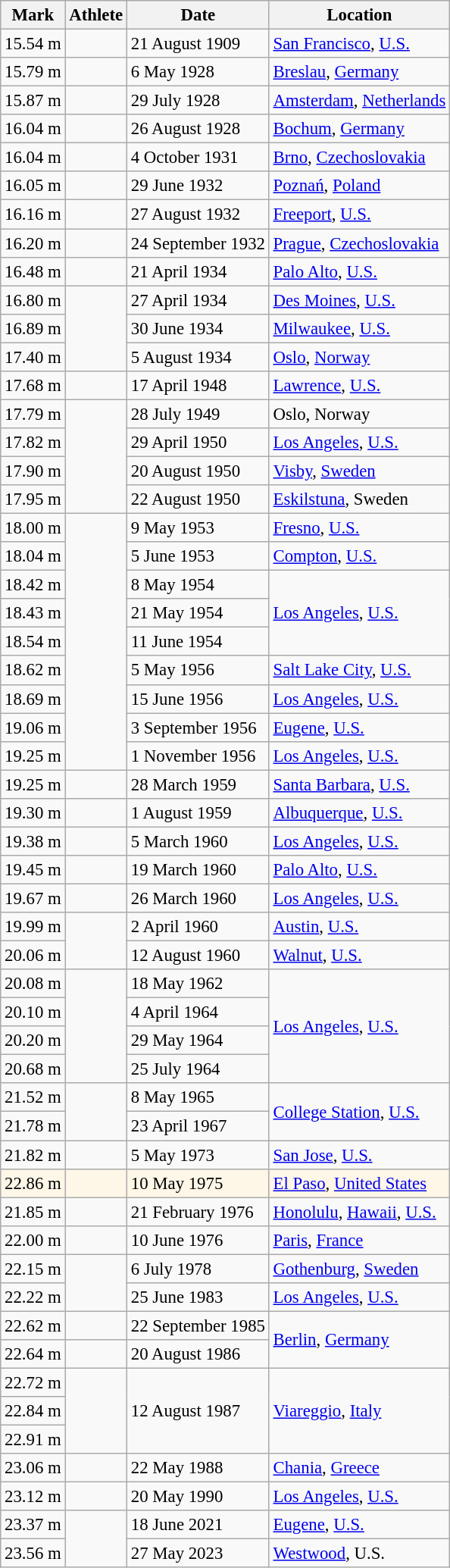<table class="wikitable sortable" style="font-size:95%;">
<tr>
<th>Mark</th>
<th>Athlete</th>
<th>Date</th>
<th>Location</th>
</tr>
<tr>
<td>15.54 m</td>
<td></td>
<td>21 August 1909</td>
<td><a href='#'>San Francisco</a>, <a href='#'>U.S.</a></td>
</tr>
<tr>
<td>15.79 m</td>
<td></td>
<td>6 May 1928</td>
<td><a href='#'>Breslau</a>, <a href='#'>Germany</a></td>
</tr>
<tr>
<td>15.87 m</td>
<td></td>
<td>29 July 1928</td>
<td><a href='#'>Amsterdam</a>, <a href='#'>Netherlands</a></td>
</tr>
<tr>
<td>16.04 m</td>
<td></td>
<td>26 August 1928</td>
<td><a href='#'>Bochum</a>, <a href='#'>Germany</a></td>
</tr>
<tr bgcolor=>
<td>16.04 m</td>
<td></td>
<td>4 October 1931</td>
<td><a href='#'>Brno</a>, <a href='#'>Czechoslovakia</a></td>
</tr>
<tr>
<td>16.05 m</td>
<td></td>
<td>29 June 1932</td>
<td><a href='#'>Poznań</a>, <a href='#'>Poland</a></td>
</tr>
<tr>
<td>16.16 m</td>
<td></td>
<td>27 August 1932</td>
<td><a href='#'>Freeport</a>, <a href='#'>U.S.</a></td>
</tr>
<tr>
<td>16.20 m</td>
<td></td>
<td>24 September 1932</td>
<td><a href='#'>Prague</a>, <a href='#'>Czechoslovakia</a></td>
</tr>
<tr>
<td>16.48 m</td>
<td></td>
<td>21 April 1934</td>
<td><a href='#'>Palo Alto</a>, <a href='#'>U.S.</a></td>
</tr>
<tr>
<td>16.80 m</td>
<td rowspan=3></td>
<td>27 April 1934</td>
<td><a href='#'>Des Moines</a>, <a href='#'>U.S.</a></td>
</tr>
<tr>
<td>16.89 m</td>
<td>30 June 1934</td>
<td><a href='#'>Milwaukee</a>, <a href='#'>U.S.</a></td>
</tr>
<tr>
<td>17.40 m</td>
<td>5 August 1934</td>
<td><a href='#'>Oslo</a>, <a href='#'>Norway</a></td>
</tr>
<tr>
<td>17.68 m</td>
<td></td>
<td>17 April 1948</td>
<td><a href='#'>Lawrence</a>, <a href='#'>U.S.</a></td>
</tr>
<tr>
<td>17.79 m</td>
<td rowspan=4></td>
<td>28 July 1949</td>
<td>Oslo, Norway</td>
</tr>
<tr>
<td>17.82 m</td>
<td>29 April 1950</td>
<td><a href='#'>Los Angeles</a>, <a href='#'>U.S.</a></td>
</tr>
<tr>
<td>17.90 m</td>
<td>20 August 1950</td>
<td><a href='#'>Visby</a>, <a href='#'>Sweden</a></td>
</tr>
<tr>
<td>17.95 m</td>
<td>22 August 1950</td>
<td><a href='#'>Eskilstuna</a>, Sweden</td>
</tr>
<tr>
<td>18.00 m</td>
<td rowspan=9></td>
<td>9 May 1953</td>
<td><a href='#'>Fresno</a>, <a href='#'>U.S.</a></td>
</tr>
<tr>
<td>18.04 m</td>
<td>5 June 1953</td>
<td><a href='#'>Compton</a>, <a href='#'>U.S.</a></td>
</tr>
<tr>
<td>18.42 m</td>
<td>8 May 1954</td>
<td rowspan=3><a href='#'>Los Angeles</a>, <a href='#'>U.S.</a></td>
</tr>
<tr>
<td>18.43 m</td>
<td>21 May 1954</td>
</tr>
<tr>
<td>18.54 m</td>
<td>11 June 1954</td>
</tr>
<tr>
<td>18.62 m</td>
<td>5 May 1956</td>
<td><a href='#'>Salt Lake City</a>, <a href='#'>U.S.</a></td>
</tr>
<tr>
<td>18.69 m</td>
<td>15 June 1956</td>
<td><a href='#'>Los Angeles</a>, <a href='#'>U.S.</a></td>
</tr>
<tr>
<td>19.06 m</td>
<td>3 September 1956</td>
<td><a href='#'>Eugene</a>, <a href='#'>U.S.</a></td>
</tr>
<tr>
<td>19.25 m</td>
<td>1 November 1956</td>
<td><a href='#'>Los Angeles</a>, <a href='#'>U.S.</a></td>
</tr>
<tr>
<td>19.25 m</td>
<td></td>
<td>28 March 1959</td>
<td><a href='#'>Santa Barbara</a>, <a href='#'>U.S.</a></td>
</tr>
<tr>
<td>19.30 m</td>
<td></td>
<td>1 August 1959</td>
<td><a href='#'>Albuquerque</a>, <a href='#'>U.S.</a></td>
</tr>
<tr>
<td>19.38 m</td>
<td></td>
<td>5 March 1960</td>
<td><a href='#'>Los Angeles</a>, <a href='#'>U.S.</a></td>
</tr>
<tr>
<td>19.45 m</td>
<td></td>
<td>19 March 1960</td>
<td><a href='#'>Palo Alto</a>, <a href='#'>U.S.</a></td>
</tr>
<tr>
<td>19.67 m</td>
<td></td>
<td>26 March 1960</td>
<td><a href='#'>Los Angeles</a>, <a href='#'>U.S.</a></td>
</tr>
<tr>
<td>19.99 m</td>
<td rowspan=2></td>
<td>2 April 1960</td>
<td><a href='#'>Austin</a>, <a href='#'>U.S.</a></td>
</tr>
<tr>
<td>20.06 m</td>
<td>12 August 1960</td>
<td><a href='#'>Walnut</a>, <a href='#'>U.S.</a></td>
</tr>
<tr>
<td>20.08 m</td>
<td rowspan=4></td>
<td>18 May 1962</td>
<td rowspan=4><a href='#'>Los Angeles</a>, <a href='#'>U.S.</a></td>
</tr>
<tr>
<td>20.10 m</td>
<td>4 April 1964</td>
</tr>
<tr>
<td>20.20 m</td>
<td>29 May 1964</td>
</tr>
<tr>
<td>20.68 m</td>
<td>25 July 1964</td>
</tr>
<tr>
<td>21.52 m</td>
<td rowspan=2></td>
<td>8 May 1965</td>
<td rowspan=2><a href='#'>College Station</a>, <a href='#'>U.S.</a></td>
</tr>
<tr>
<td>21.78 m</td>
<td>23 April 1967</td>
</tr>
<tr>
<td>21.82 m</td>
<td></td>
<td>5 May 1973</td>
<td><a href='#'>San Jose</a>, <a href='#'>U.S.</a></td>
</tr>
<tr style="background: #fef6e7">
<td>22.86 m</td>
<td></td>
<td>10 May 1975</td>
<td><a href='#'>El Paso</a>, <a href='#'>United States</a></td>
</tr>
<tr>
<td>21.85 m</td>
<td></td>
<td>21 February 1976</td>
<td><a href='#'>Honolulu</a>, <a href='#'>Hawaii</a>, <a href='#'>U.S.</a></td>
</tr>
<tr>
<td>22.00 m</td>
<td></td>
<td>10 June 1976</td>
<td><a href='#'>Paris</a>, <a href='#'>France</a></td>
</tr>
<tr>
<td>22.15 m</td>
<td rowspan=2></td>
<td>6 July 1978</td>
<td><a href='#'>Gothenburg</a>, <a href='#'>Sweden</a></td>
</tr>
<tr>
<td>22.22 m</td>
<td>25 June 1983</td>
<td><a href='#'>Los Angeles</a>, <a href='#'>U.S.</a></td>
</tr>
<tr>
<td>22.62 m</td>
<td></td>
<td>22 September 1985</td>
<td rowspan=2><a href='#'>Berlin</a>, <a href='#'>Germany</a></td>
</tr>
<tr>
<td>22.64 m</td>
<td></td>
<td>20 August 1986</td>
</tr>
<tr>
<td>22.72 m</td>
<td rowspan=3></td>
<td rowspan=3>12 August 1987</td>
<td rowspan=3><a href='#'>Viareggio</a>, <a href='#'>Italy</a></td>
</tr>
<tr>
<td>22.84 m</td>
</tr>
<tr>
<td>22.91 m</td>
</tr>
<tr>
<td>23.06 m</td>
<td></td>
<td>22 May 1988</td>
<td><a href='#'>Chania</a>, <a href='#'>Greece</a></td>
</tr>
<tr>
<td>23.12 m</td>
<td></td>
<td>20 May 1990</td>
<td><a href='#'>Los Angeles</a>, <a href='#'>U.S.</a></td>
</tr>
<tr>
<td>23.37 m</td>
<td rowspan=2></td>
<td>18 June 2021</td>
<td><a href='#'>Eugene</a>, <a href='#'>U.S.</a></td>
</tr>
<tr>
<td>23.56 m</td>
<td>27 May 2023</td>
<td><a href='#'>Westwood</a>, U.S.</td>
</tr>
</table>
